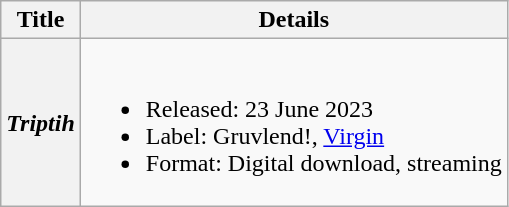<table class="wikitable plainrowheaders" style="text-align:center;">
<tr>
<th scope="col" rowspan="1">Title</th>
<th scope="col" rowspan="1">Details</th>
</tr>
<tr>
<th scope="row"><em>Triptih</em></th>
<td align="left"><br><ul><li>Released: 23 June 2023</li><li>Label: Gruvlend!, <a href='#'>Virgin</a></li><li>Format: Digital download, streaming</li></ul></td>
</tr>
</table>
